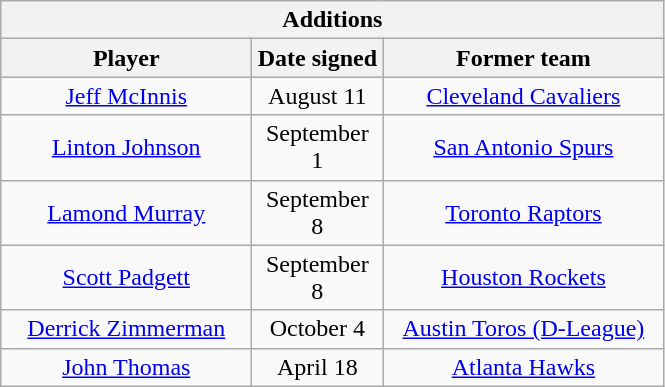<table class="wikitable" style="text-align:center">
<tr>
<th colspan=3>Additions</th>
</tr>
<tr>
<th style="width:160px">Player</th>
<th style="width:80px">Date signed</th>
<th style="width:180px">Former team</th>
</tr>
<tr>
<td><a href='#'>Jeff McInnis</a></td>
<td>August 11</td>
<td><a href='#'>Cleveland Cavaliers</a></td>
</tr>
<tr>
<td><a href='#'>Linton Johnson</a></td>
<td>September 1</td>
<td><a href='#'>San Antonio Spurs</a></td>
</tr>
<tr>
<td><a href='#'>Lamond Murray</a></td>
<td>September 8</td>
<td><a href='#'>Toronto Raptors</a></td>
</tr>
<tr>
<td><a href='#'>Scott Padgett</a></td>
<td>September 8</td>
<td><a href='#'>Houston Rockets</a></td>
</tr>
<tr>
<td><a href='#'>Derrick Zimmerman</a></td>
<td>October 4</td>
<td><a href='#'>Austin Toros (D-League)</a></td>
</tr>
<tr>
<td><a href='#'>John Thomas</a></td>
<td>April 18</td>
<td><a href='#'>Atlanta Hawks</a></td>
</tr>
</table>
